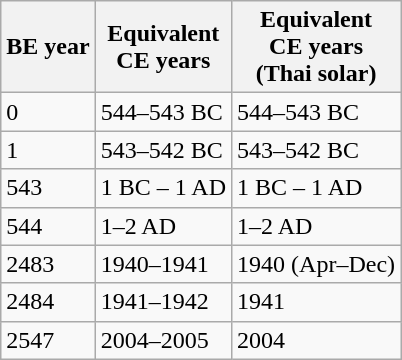<table class="wikitable">
<tr>
<th>BE year</th>
<th>Equivalent<br>CE years</th>
<th>Equivalent<br>CE years<br>(Thai solar)</th>
</tr>
<tr>
<td>0</td>
<td>544–543 BC</td>
<td>544–543 BC</td>
</tr>
<tr>
<td>1</td>
<td>543–542 BC</td>
<td>543–542 BC</td>
</tr>
<tr>
<td>543</td>
<td>1 BC – 1 AD</td>
<td>1 BC – 1 AD</td>
</tr>
<tr>
<td>544</td>
<td>1–2 AD</td>
<td>1–2 AD</td>
</tr>
<tr>
<td>2483</td>
<td>1940–1941</td>
<td>1940 (Apr–Dec)</td>
</tr>
<tr>
<td>2484</td>
<td>1941–1942</td>
<td>1941</td>
</tr>
<tr>
<td>2547</td>
<td>2004–2005</td>
<td>2004</td>
</tr>
</table>
